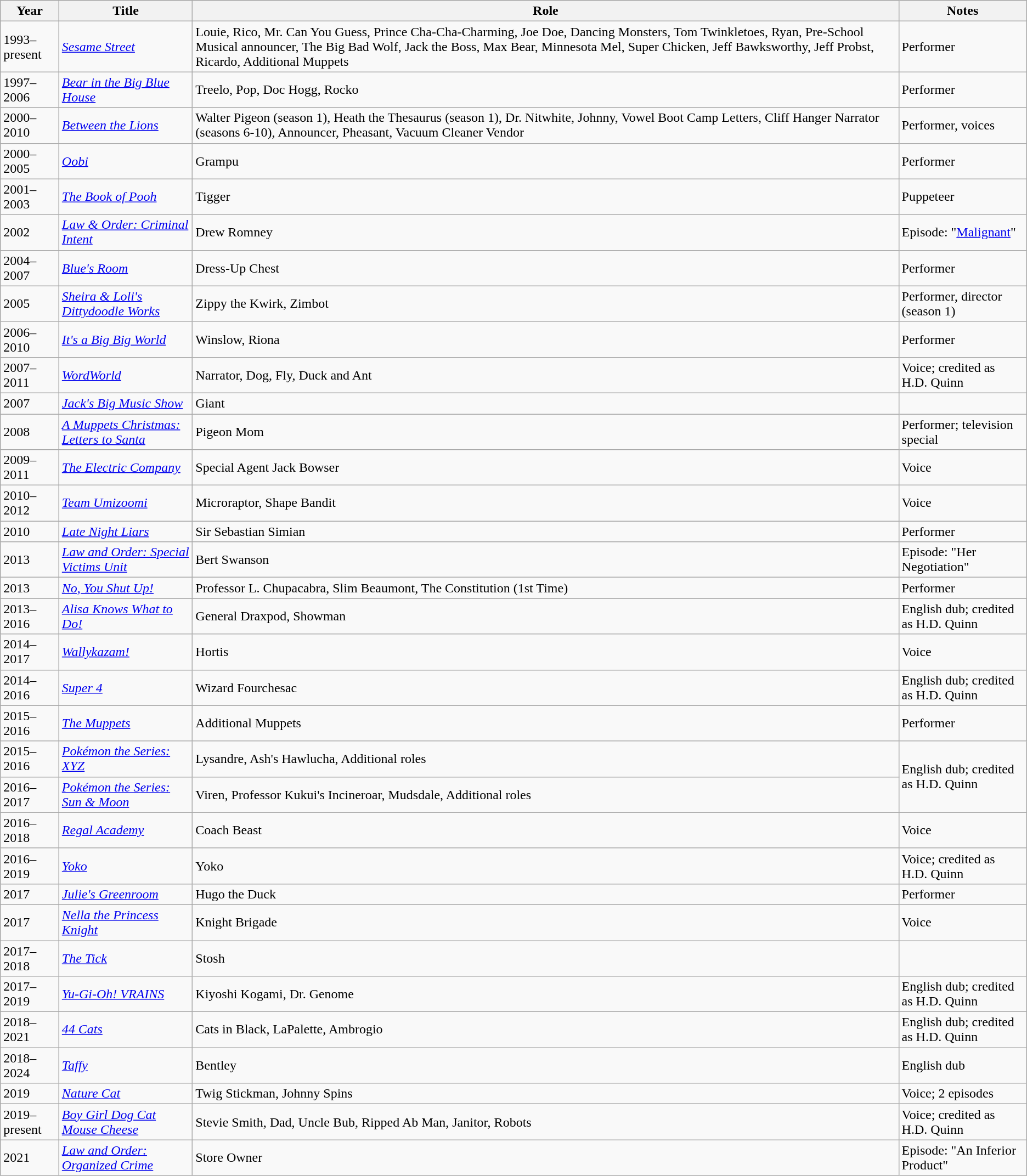<table class="wikitable">
<tr>
<th>Year</th>
<th>Title</th>
<th>Role</th>
<th>Notes</th>
</tr>
<tr>
<td>1993–present</td>
<td><em><a href='#'>Sesame Street</a></em></td>
<td>Louie, Rico, Mr. Can You Guess, Prince Cha-Cha-Charming, Joe Doe, Dancing Monsters, Tom Twinkletoes, Ryan, Pre-School Musical announcer, The Big Bad Wolf, Jack the Boss, Max Bear, Minnesota Mel, Super Chicken, Jeff Bawksworthy, Jeff Probst, Ricardo, Additional Muppets</td>
<td>Performer</td>
</tr>
<tr>
<td>1997–2006</td>
<td><em><a href='#'>Bear in the Big Blue House</a></em></td>
<td>Treelo, Pop, Doc Hogg, Rocko</td>
<td>Performer</td>
</tr>
<tr>
<td>2000–2010</td>
<td><em><a href='#'>Between the Lions</a></em></td>
<td>Walter Pigeon (season 1), Heath the Thesaurus (season 1), Dr. Nitwhite, Johnny, Vowel Boot Camp Letters, Cliff Hanger Narrator (seasons 6-10), Announcer, Pheasant, Vacuum Cleaner Vendor</td>
<td>Performer, voices</td>
</tr>
<tr>
<td>2000–2005</td>
<td><em><a href='#'>Oobi</a></em></td>
<td>Grampu</td>
<td>Performer</td>
</tr>
<tr>
<td>2001–2003</td>
<td><em><a href='#'>The Book of Pooh</a></em></td>
<td>Tigger</td>
<td>Puppeteer</td>
</tr>
<tr>
<td>2002</td>
<td><em><a href='#'>Law & Order: Criminal Intent</a></em></td>
<td>Drew Romney</td>
<td>Episode: "<a href='#'>Malignant</a>"</td>
</tr>
<tr>
<td>2004–2007</td>
<td><em><a href='#'>Blue's Room</a></em></td>
<td>Dress-Up Chest</td>
<td>Performer</td>
</tr>
<tr>
<td>2005</td>
<td><em><a href='#'>Sheira & Loli's Dittydoodle Works</a></em></td>
<td>Zippy the Kwirk, Zimbot</td>
<td>Performer, director (season 1)</td>
</tr>
<tr>
<td>2006–2010</td>
<td><em><a href='#'>It's a Big Big World</a></em></td>
<td>Winslow, Riona</td>
<td>Performer</td>
</tr>
<tr>
<td>2007–2011</td>
<td><em><a href='#'>WordWorld</a></em></td>
<td>Narrator, Dog, Fly, Duck and Ant</td>
<td>Voice; credited as H.D. Quinn</td>
</tr>
<tr>
<td>2007</td>
<td><em><a href='#'>Jack's Big Music Show</a></em></td>
<td>Giant</td>
<td></td>
</tr>
<tr>
<td>2008</td>
<td><em><a href='#'>A Muppets Christmas: Letters to Santa</a></em></td>
<td>Pigeon Mom</td>
<td>Performer; television special</td>
</tr>
<tr>
<td>2009–2011</td>
<td><em><a href='#'>The Electric Company</a></em></td>
<td>Special Agent Jack Bowser</td>
<td>Voice</td>
</tr>
<tr>
<td>2010–2012</td>
<td><em><a href='#'>Team Umizoomi</a></em></td>
<td>Microraptor, Shape Bandit</td>
<td>Voice</td>
</tr>
<tr>
<td>2010</td>
<td><em><a href='#'>Late Night Liars</a></em></td>
<td>Sir Sebastian Simian</td>
<td>Performer</td>
</tr>
<tr>
<td>2013</td>
<td><em><a href='#'>Law and Order: Special Victims Unit</a></em></td>
<td>Bert Swanson</td>
<td>Episode: "Her Negotiation"</td>
</tr>
<tr>
<td>2013</td>
<td><em><a href='#'>No, You Shut Up!</a></em></td>
<td>Professor L. Chupacabra, Slim Beaumont, The Constitution (1st Time)</td>
<td>Performer</td>
</tr>
<tr>
<td>2013–2016</td>
<td><em><a href='#'>Alisa Knows What to Do!</a></em></td>
<td>General Draxpod, Showman</td>
<td>English dub; credited as H.D. Quinn</td>
</tr>
<tr>
<td>2014–2017</td>
<td><em><a href='#'>Wallykazam!</a></em></td>
<td>Hortis</td>
<td>Voice</td>
</tr>
<tr>
<td>2014–2016</td>
<td><em><a href='#'>Super 4</a></em></td>
<td>Wizard Fourchesac</td>
<td>English dub; credited as H.D. Quinn</td>
</tr>
<tr>
<td>2015–2016</td>
<td><em><a href='#'>The Muppets</a></em></td>
<td>Additional Muppets</td>
<td>Performer</td>
</tr>
<tr>
<td>2015–2016</td>
<td><em><a href='#'>Pokémon the Series: XYZ</a></em></td>
<td>Lysandre, Ash's Hawlucha, Additional roles</td>
<td rowspan="2">English dub; credited as H.D. Quinn</td>
</tr>
<tr>
<td>2016–2017</td>
<td><em><a href='#'>Pokémon the Series: Sun & Moon</a></em></td>
<td>Viren, Professor Kukui's Incineroar, Mudsdale, Additional roles</td>
</tr>
<tr>
<td>2016–2018</td>
<td><em><a href='#'>Regal Academy</a></em></td>
<td>Coach Beast</td>
<td>Voice</td>
</tr>
<tr>
<td>2016–2019</td>
<td><em><a href='#'>Yoko</a></em></td>
<td>Yoko</td>
<td>Voice; credited as H.D. Quinn</td>
</tr>
<tr>
<td>2017</td>
<td><em><a href='#'>Julie's Greenroom</a></em></td>
<td>Hugo the Duck</td>
<td>Performer</td>
</tr>
<tr>
<td>2017</td>
<td><em><a href='#'>Nella the Princess Knight</a></em></td>
<td>Knight Brigade</td>
<td>Voice</td>
</tr>
<tr>
<td>2017–2018</td>
<td><em><a href='#'>The Tick</a></em></td>
<td>Stosh</td>
<td></td>
</tr>
<tr>
<td>2017–2019</td>
<td><em><a href='#'>Yu-Gi-Oh! VRAINS</a></em></td>
<td>Kiyoshi Kogami, Dr. Genome</td>
<td>English dub; credited as H.D. Quinn</td>
</tr>
<tr>
<td>2018–2021</td>
<td><em><a href='#'>44 Cats</a></em></td>
<td>Cats in Black, LaPalette, Ambrogio</td>
<td>English dub; credited as H.D. Quinn</td>
</tr>
<tr>
<td>2018–2024</td>
<td><em><a href='#'>Taffy</a></em></td>
<td>Bentley</td>
<td>English dub</td>
</tr>
<tr>
<td>2019</td>
<td><em><a href='#'>Nature Cat</a></em></td>
<td>Twig Stickman, Johnny Spins</td>
<td>Voice; 2 episodes</td>
</tr>
<tr>
<td>2019–present</td>
<td><em><a href='#'>Boy Girl Dog Cat Mouse Cheese</a></em></td>
<td>Stevie Smith, Dad, Uncle Bub, Ripped Ab Man, Janitor, Robots</td>
<td>Voice; credited as H.D. Quinn</td>
</tr>
<tr>
<td>2021</td>
<td><em><a href='#'>Law and Order: Organized Crime</a></em></td>
<td>Store Owner</td>
<td>Episode: "An Inferior Product"</td>
</tr>
</table>
